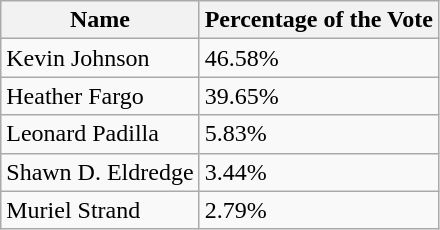<table class="wikitable">
<tr>
<th>Name</th>
<th>Percentage of the Vote</th>
</tr>
<tr>
<td>Kevin Johnson</td>
<td>46.58%</td>
</tr>
<tr>
<td>Heather Fargo</td>
<td>39.65%</td>
</tr>
<tr>
<td>Leonard Padilla</td>
<td>5.83%</td>
</tr>
<tr>
<td>Shawn D. Eldredge</td>
<td>3.44%</td>
</tr>
<tr>
<td>Muriel Strand</td>
<td>2.79%</td>
</tr>
</table>
